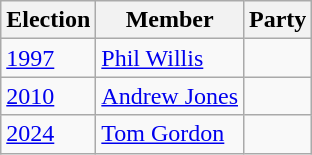<table class="wikitable">
<tr>
<th>Election</th>
<th>Member</th>
<th colspan="2">Party</th>
</tr>
<tr>
<td><a href='#'>1997</a></td>
<td><a href='#'>Phil Willis</a></td>
<td></td>
</tr>
<tr>
<td><a href='#'>2010</a></td>
<td><a href='#'>Andrew Jones</a></td>
<td></td>
</tr>
<tr>
<td><a href='#'>2024</a></td>
<td><a href='#'>Tom Gordon</a></td>
<td></td>
</tr>
</table>
